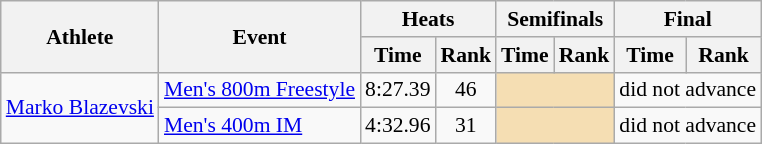<table class=wikitable style="font-size:90%">
<tr>
<th rowspan="2">Athlete</th>
<th rowspan="2">Event</th>
<th colspan="2">Heats</th>
<th colspan="2">Semifinals</th>
<th colspan="2">Final</th>
</tr>
<tr>
<th>Time</th>
<th>Rank</th>
<th>Time</th>
<th>Rank</th>
<th>Time</th>
<th>Rank</th>
</tr>
<tr>
<td rowspan="2"><a href='#'>Marko Blazevski</a></td>
<td><a href='#'>Men's 800m Freestyle</a></td>
<td align=center>8:27.39</td>
<td align=center>46</td>
<td colspan= 2 bgcolor="wheat"></td>
<td align=center colspan=2>did not advance</td>
</tr>
<tr>
<td><a href='#'>Men's 400m IM</a></td>
<td align=center>4:32.96</td>
<td align=center>31</td>
<td colspan= 2 bgcolor="wheat"></td>
<td align=center colspan=2>did not advance</td>
</tr>
</table>
